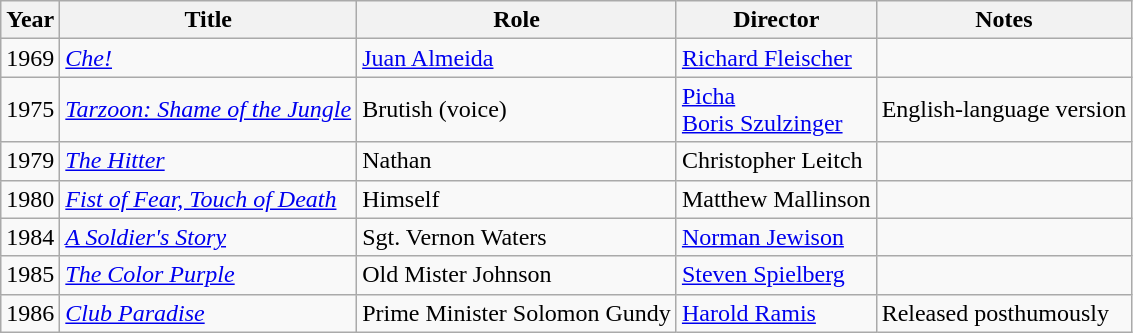<table class="wikitable sortable">
<tr>
<th>Year</th>
<th>Title</th>
<th>Role</th>
<th>Director</th>
<th>Notes</th>
</tr>
<tr>
<td>1969</td>
<td><em><a href='#'>Che!</a></em></td>
<td><a href='#'>Juan Almeida</a></td>
<td><a href='#'>Richard Fleischer</a></td>
<td></td>
</tr>
<tr>
<td>1975</td>
<td><em><a href='#'>Tarzoon: Shame of the Jungle</a></em></td>
<td>Brutish (voice)</td>
<td><a href='#'>Picha</a><br><a href='#'>Boris Szulzinger</a></td>
<td>English-language version</td>
</tr>
<tr>
<td>1979</td>
<td><em><a href='#'>The Hitter</a></em></td>
<td>Nathan</td>
<td>Christopher Leitch</td>
<td></td>
</tr>
<tr>
<td>1980</td>
<td><em><a href='#'>Fist of Fear, Touch of Death</a></em></td>
<td>Himself</td>
<td>Matthew Mallinson</td>
<td></td>
</tr>
<tr>
<td>1984</td>
<td><em><a href='#'>A Soldier's Story</a></em></td>
<td>Sgt. Vernon Waters</td>
<td><a href='#'>Norman Jewison</a></td>
<td></td>
</tr>
<tr>
<td>1985</td>
<td><a href='#'><em>The Color Purple</em></a></td>
<td>Old Mister Johnson</td>
<td><a href='#'>Steven Spielberg</a></td>
<td></td>
</tr>
<tr>
<td>1986</td>
<td><em><a href='#'>Club Paradise</a></em></td>
<td>Prime Minister Solomon Gundy</td>
<td><a href='#'>Harold Ramis</a></td>
<td>Released posthumously</td>
</tr>
</table>
